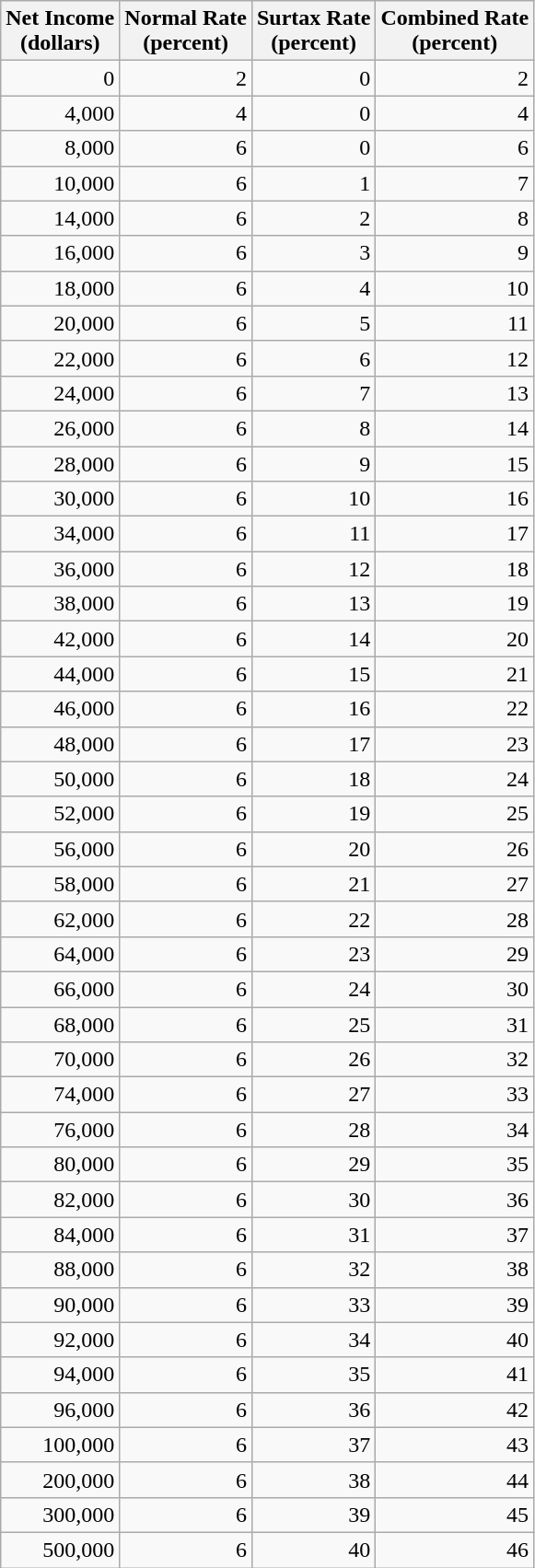<table class="wikitable" style="text-align: right;">
<tr>
<th>Net Income<br>(dollars)</th>
<th>Normal Rate<br>(percent)</th>
<th>Surtax Rate<br>(percent)</th>
<th>Combined Rate<br>(percent)</th>
</tr>
<tr>
<td>0</td>
<td>2</td>
<td>0</td>
<td>2</td>
</tr>
<tr>
<td>4,000</td>
<td>4</td>
<td>0</td>
<td>4</td>
</tr>
<tr>
<td>8,000</td>
<td>6</td>
<td>0</td>
<td>6</td>
</tr>
<tr>
<td>10,000</td>
<td>6</td>
<td>1</td>
<td>7</td>
</tr>
<tr>
<td>14,000</td>
<td>6</td>
<td>2</td>
<td>8</td>
</tr>
<tr>
<td>16,000</td>
<td>6</td>
<td>3</td>
<td>9</td>
</tr>
<tr>
<td>18,000</td>
<td>6</td>
<td>4</td>
<td>10</td>
</tr>
<tr>
<td>20,000</td>
<td>6</td>
<td>5</td>
<td>11</td>
</tr>
<tr>
<td>22,000</td>
<td>6</td>
<td>6</td>
<td>12</td>
</tr>
<tr>
<td>24,000</td>
<td>6</td>
<td>7</td>
<td>13</td>
</tr>
<tr>
<td>26,000</td>
<td>6</td>
<td>8</td>
<td>14</td>
</tr>
<tr>
<td>28,000</td>
<td>6</td>
<td>9</td>
<td>15</td>
</tr>
<tr>
<td>30,000</td>
<td>6</td>
<td>10</td>
<td>16</td>
</tr>
<tr>
<td>34,000</td>
<td>6</td>
<td>11</td>
<td>17</td>
</tr>
<tr>
<td>36,000</td>
<td>6</td>
<td>12</td>
<td>18</td>
</tr>
<tr>
<td>38,000</td>
<td>6</td>
<td>13</td>
<td>19</td>
</tr>
<tr>
<td>42,000</td>
<td>6</td>
<td>14</td>
<td>20</td>
</tr>
<tr>
<td>44,000</td>
<td>6</td>
<td>15</td>
<td>21</td>
</tr>
<tr>
<td>46,000</td>
<td>6</td>
<td>16</td>
<td>22</td>
</tr>
<tr>
<td>48,000</td>
<td>6</td>
<td>17</td>
<td>23</td>
</tr>
<tr>
<td>50,000</td>
<td>6</td>
<td>18</td>
<td>24</td>
</tr>
<tr>
<td>52,000</td>
<td>6</td>
<td>19</td>
<td>25</td>
</tr>
<tr>
<td>56,000</td>
<td>6</td>
<td>20</td>
<td>26</td>
</tr>
<tr>
<td>58,000</td>
<td>6</td>
<td>21</td>
<td>27</td>
</tr>
<tr>
<td>62,000</td>
<td>6</td>
<td>22</td>
<td>28</td>
</tr>
<tr>
<td>64,000</td>
<td>6</td>
<td>23</td>
<td>29</td>
</tr>
<tr>
<td>66,000</td>
<td>6</td>
<td>24</td>
<td>30</td>
</tr>
<tr>
<td>68,000</td>
<td>6</td>
<td>25</td>
<td>31</td>
</tr>
<tr>
<td>70,000</td>
<td>6</td>
<td>26</td>
<td>32</td>
</tr>
<tr>
<td>74,000</td>
<td>6</td>
<td>27</td>
<td>33</td>
</tr>
<tr>
<td>76,000</td>
<td>6</td>
<td>28</td>
<td>34</td>
</tr>
<tr>
<td>80,000</td>
<td>6</td>
<td>29</td>
<td>35</td>
</tr>
<tr>
<td>82,000</td>
<td>6</td>
<td>30</td>
<td>36</td>
</tr>
<tr>
<td>84,000</td>
<td>6</td>
<td>31</td>
<td>37</td>
</tr>
<tr>
<td>88,000</td>
<td>6</td>
<td>32</td>
<td>38</td>
</tr>
<tr>
<td>90,000</td>
<td>6</td>
<td>33</td>
<td>39</td>
</tr>
<tr>
<td>92,000</td>
<td>6</td>
<td>34</td>
<td>40</td>
</tr>
<tr>
<td>94,000</td>
<td>6</td>
<td>35</td>
<td>41</td>
</tr>
<tr>
<td>96,000</td>
<td>6</td>
<td>36</td>
<td>42</td>
</tr>
<tr>
<td>100,000</td>
<td>6</td>
<td>37</td>
<td>43</td>
</tr>
<tr>
<td>200,000</td>
<td>6</td>
<td>38</td>
<td>44</td>
</tr>
<tr>
<td>300,000</td>
<td>6</td>
<td>39</td>
<td>45</td>
</tr>
<tr>
<td>500,000</td>
<td>6</td>
<td>40</td>
<td>46</td>
</tr>
</table>
